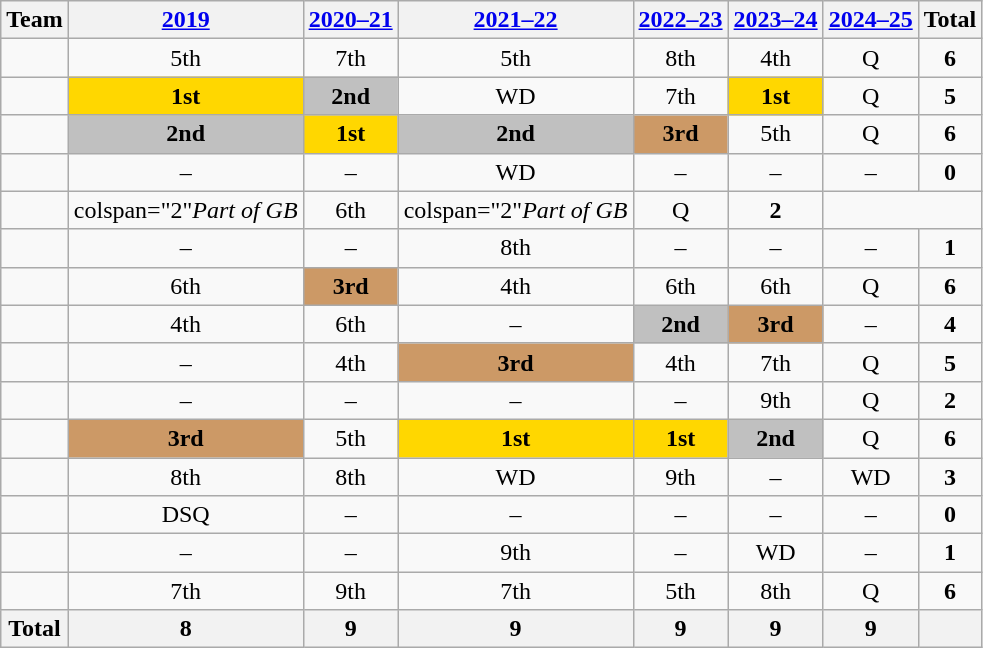<table class=wikitable style="text-align:center">
<tr>
<th>Team</th>
<th><a href='#'>2019</a></th>
<th><a href='#'>2020–21</a></th>
<th><a href='#'>2021–22</a></th>
<th><a href='#'>2022–23</a></th>
<th><a href='#'>2023–24</a></th>
<th><a href='#'>2024–25</a></th>
<th>Total</th>
</tr>
<tr>
<td align=left></td>
<td>5th</td>
<td>7th</td>
<td>5th</td>
<td>8th</td>
<td>4th</td>
<td>Q</td>
<td><strong>6</strong></td>
</tr>
<tr>
<td align=left></td>
<td bgcolor=gold><strong>1st</strong></td>
<td bgcolor=silver><strong>2nd</strong></td>
<td>WD</td>
<td>7th</td>
<td bgcolor=gold><strong>1st</strong></td>
<td>Q</td>
<td><strong>5</strong></td>
</tr>
<tr>
<td align=left></td>
<td bgcolor=silver><strong>2nd</strong></td>
<td bgcolor=gold><strong>1st</strong></td>
<td bgcolor=silver><strong>2nd</strong></td>
<td bgcolor=cc9966><strong>3rd</strong></td>
<td>5th</td>
<td>Q</td>
<td><strong>6</strong></td>
</tr>
<tr>
<td align=left></td>
<td>–</td>
<td>–</td>
<td>WD</td>
<td>–</td>
<td>–</td>
<td>–</td>
<td><strong>0</strong></td>
</tr>
<tr>
<td align=left></td>
<td>colspan="2"<em>Part of GB</em></td>
<td>6th</td>
<td>colspan="2"<em>Part of GB</em></td>
<td>Q</td>
<td><strong>2</strong></td>
</tr>
<tr>
<td align=left></td>
<td>–</td>
<td>–</td>
<td>8th</td>
<td>–</td>
<td>–</td>
<td>–</td>
<td><strong>1</strong></td>
</tr>
<tr>
<td align=left></td>
<td>6th</td>
<td bgcolor=cc9966><strong>3rd</strong></td>
<td>4th</td>
<td>6th</td>
<td>6th</td>
<td>Q</td>
<td><strong>6</strong></td>
</tr>
<tr>
<td align=left></td>
<td>4th</td>
<td>6th</td>
<td>–</td>
<td bgcolor=silver><strong>2nd</strong></td>
<td bgcolor=cc9966><strong>3rd</strong></td>
<td>–</td>
<td><strong>4</strong></td>
</tr>
<tr>
<td align=left></td>
<td>–</td>
<td>4th</td>
<td bgcolor=cc9966><strong>3rd</strong></td>
<td>4th</td>
<td>7th</td>
<td>Q</td>
<td><strong>5</strong></td>
</tr>
<tr>
<td align=left></td>
<td>–</td>
<td>–</td>
<td>–</td>
<td>–</td>
<td>9th </td>
<td>Q</td>
<td><strong>2</strong></td>
</tr>
<tr>
<td align=left></td>
<td bgcolor=cc9966><strong>3rd</strong></td>
<td>5th</td>
<td bgcolor=gold><strong>1st</strong></td>
<td bgcolor=gold><strong>1st</strong></td>
<td bgcolor=silver><strong>2nd</strong></td>
<td>Q</td>
<td><strong>6</strong></td>
</tr>
<tr>
<td align=left></td>
<td>8th</td>
<td>8th</td>
<td>WD</td>
<td>9th </td>
<td>–</td>
<td>WD</td>
<td><strong>3</strong></td>
</tr>
<tr>
<td align=left></td>
<td>DSQ</td>
<td>–</td>
<td>–</td>
<td>–</td>
<td>–</td>
<td>–</td>
<td><strong>0</strong></td>
</tr>
<tr>
<td align=left></td>
<td>–</td>
<td>–</td>
<td>9th</td>
<td>–</td>
<td>WD</td>
<td>–</td>
<td><strong>1</strong></td>
</tr>
<tr>
<td align=left></td>
<td>7th</td>
<td>9th</td>
<td>7th</td>
<td>5th</td>
<td>8th</td>
<td>Q</td>
<td><strong>6</strong></td>
</tr>
<tr>
<th>Total</th>
<th>8</th>
<th>9</th>
<th>9</th>
<th>9</th>
<th>9</th>
<th>9</th>
<th></th>
</tr>
</table>
